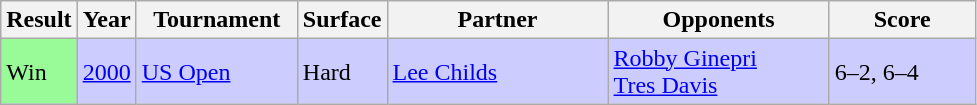<table class="sortable wikitable">
<tr>
<th style="width:40px;">Result</th>
<th style="width:30px;">Year</th>
<th style="width:100px;">Tournament</th>
<th style="width:50px;">Surface</th>
<th style="width:140px;">Partner</th>
<th style="width:140px;">Opponents</th>
<th style="width:90px;" class="unsortable">Score</th>
</tr>
<tr style="background:#ccccff;">
<td style="background:#98fb98;">Win</td>
<td><a href='#'>2000</a></td>
<td><a href='#'>US Open</a></td>
<td>Hard</td>
<td> <a href='#'>Lee Childs</a></td>
<td> <a href='#'>Robby Ginepri</a> <br>  <a href='#'>Tres Davis</a></td>
<td>6–2, 6–4</td>
</tr>
</table>
